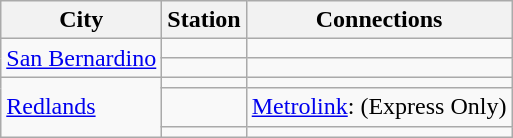<table class="wikitable plainrowheaders sortable">
<tr>
<th>City</th>
<th>Station</th>
<th class="unsortable">Connections</th>
</tr>
<tr>
<td rowspan="2"><a href='#'>San Bernardino</a></td>
<td></td>
<td></td>
</tr>
<tr>
<td></td>
<td></td>
</tr>
<tr>
<td rowspan="3"><a href='#'>Redlands</a></td>
<td></td>
<td></td>
</tr>
<tr>
<td></td>
<td> <a href='#'>Metrolink</a>:  (Express Only)</td>
</tr>
<tr>
<td></td>
<td></td>
</tr>
</table>
